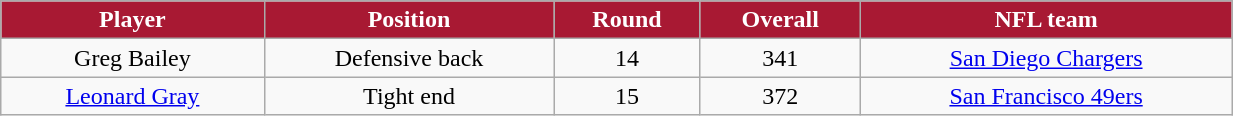<table class="wikitable" width="65%">
<tr align="center" style="background:#A81933;color:#FFFFFF;">
<td><strong>Player</strong></td>
<td><strong>Position</strong></td>
<td><strong>Round</strong></td>
<td><strong>Overall</strong></td>
<td><strong>NFL team</strong></td>
</tr>
<tr align="center" bgcolor="">
<td>Greg Bailey</td>
<td>Defensive back</td>
<td>14</td>
<td>341</td>
<td><a href='#'>San Diego Chargers</a></td>
</tr>
<tr align="center" bgcolor="">
<td><a href='#'>Leonard Gray</a></td>
<td>Tight end</td>
<td>15</td>
<td>372</td>
<td><a href='#'>San Francisco 49ers</a></td>
</tr>
</table>
